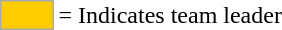<table>
<tr>
<td style="background:#fc0; border:1px solid #aaa; width:2em;"></td>
<td>= Indicates team leader</td>
</tr>
</table>
